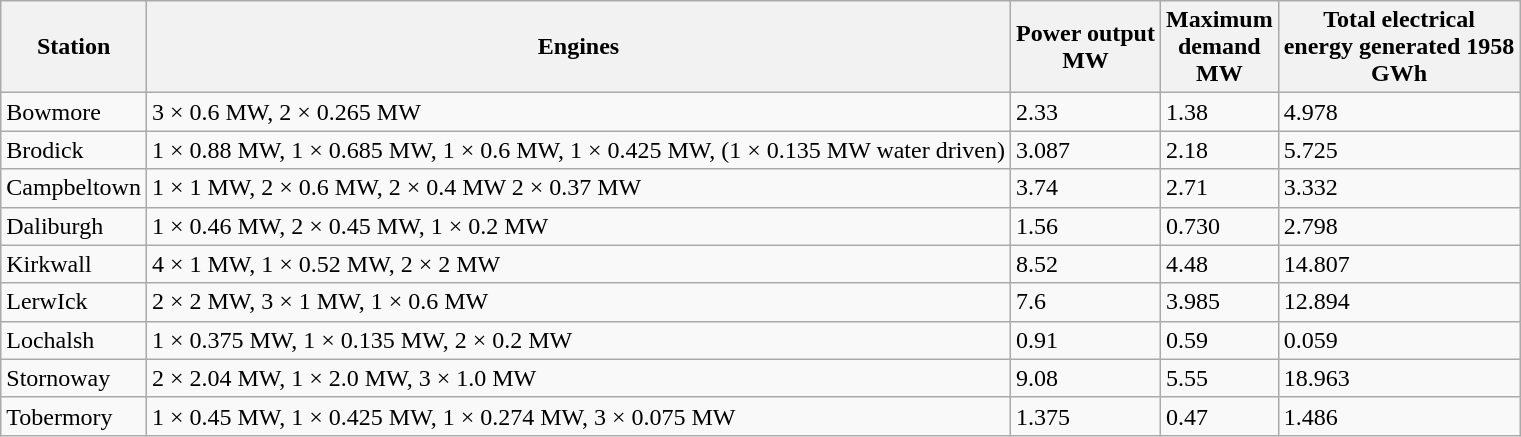<table class="wikitable">
<tr>
<th>Station</th>
<th>Engines</th>
<th>Power output<br>MW</th>
<th>Maximum<br>demand<br>MW</th>
<th>Total electrical<br>energy generated 1958<br>GWh</th>
</tr>
<tr>
<td>Bowmore</td>
<td>3 × 0.6  MW, 2 × 0.265 MW</td>
<td>2.33</td>
<td>1.38</td>
<td>4.978</td>
</tr>
<tr>
<td>Brodick</td>
<td>1 × 0.88  MW, 1 × 0.685 MW, 1 × 0.6 MW, 1 × 0.425 MW, (1 × 0.135 MW water driven)</td>
<td>3.087</td>
<td>2.18</td>
<td>5.725</td>
</tr>
<tr>
<td>Campbeltown</td>
<td>1 × 1 MW,  2 × 0.6 MW, 2 × 0.4 MW 2 × 0.37 MW</td>
<td>3.74</td>
<td>2.71</td>
<td>3.332</td>
</tr>
<tr>
<td>Daliburgh</td>
<td>1 × 0.46  MW, 2 × 0.45 MW, 1 × 0.2 MW</td>
<td>1.56</td>
<td>0.730</td>
<td>2.798</td>
</tr>
<tr>
<td>Kirkwall</td>
<td>4 × 1 MW,  1 × 0.52 MW, 2 × 2 MW</td>
<td>8.52</td>
<td>4.48</td>
<td>14.807</td>
</tr>
<tr>
<td>LerwIck</td>
<td>2 × 2 MW,  3 × 1 MW, 1 × 0.6 MW</td>
<td>7.6</td>
<td>3.985</td>
<td>12.894</td>
</tr>
<tr>
<td>Lochalsh</td>
<td>1 × 0.375  MW, 1 × 0.135 MW, 2 × 0.2 MW</td>
<td>0.91</td>
<td>0.59</td>
<td>0.059</td>
</tr>
<tr>
<td>Stornoway</td>
<td>2 × 2.04  MW, 1 × 2.0 MW, 3 × 1.0 MW</td>
<td>9.08</td>
<td>5.55</td>
<td>18.963</td>
</tr>
<tr>
<td>Tobermory</td>
<td>1 × 0.45  MW, 1 × 0.425 MW, 1 × 0.274 MW, 3 × 0.075 MW</td>
<td>1.375</td>
<td>0.47</td>
<td>1.486</td>
</tr>
</table>
